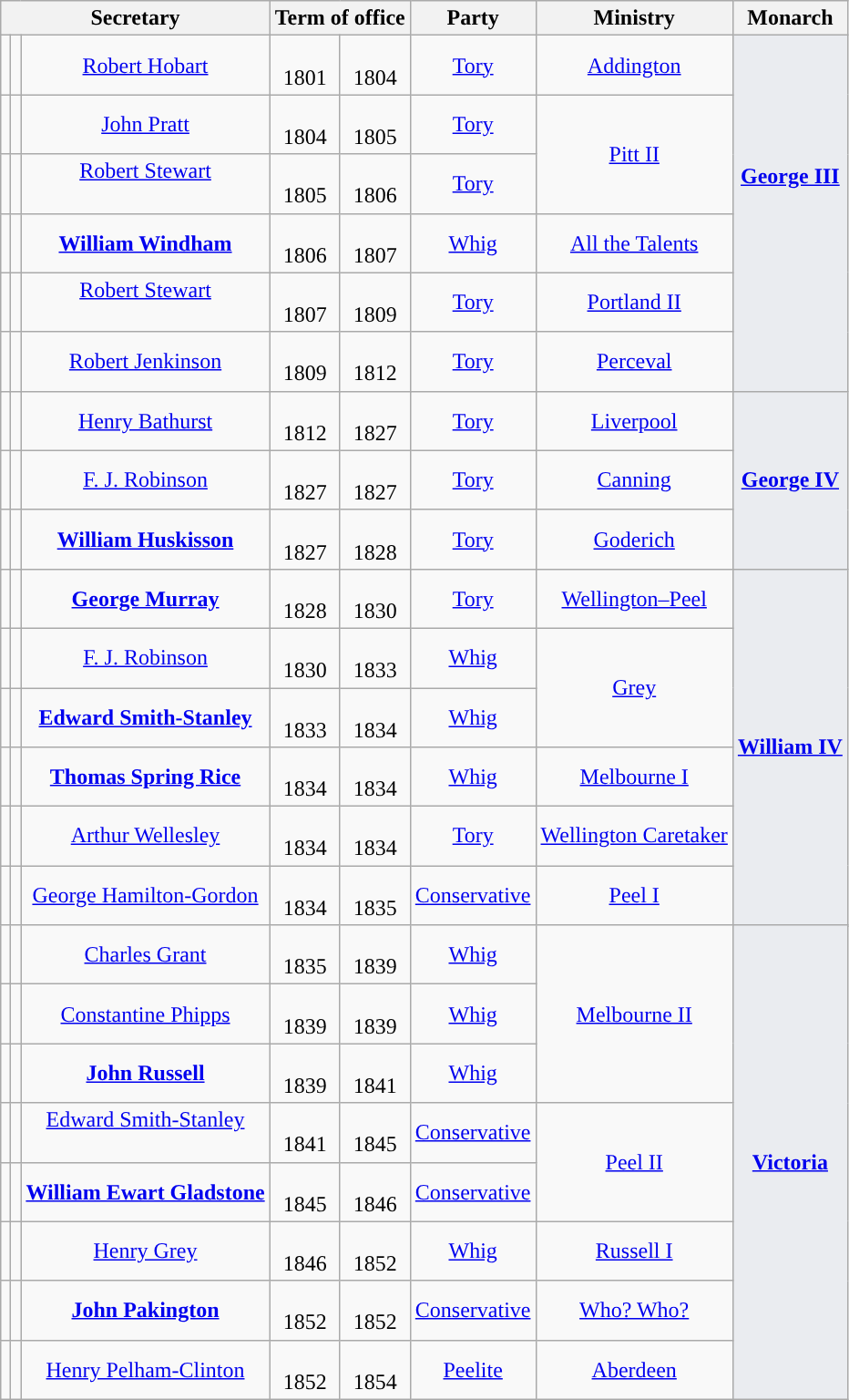<table class="wikitable" style="text-align:Center">
<tr>
<th colspan=3>Secretary</th>
<th colspan=2>Term of office</th>
<th>Party</th>
<th>Ministry</th>
<th>Monarch<br></th>
</tr>
<tr>
<td style="background-color: "></td>
<td></td>
<td><a href='#'>Robert Hobart<br><strong></strong></a></td>
<td><br>1801</td>
<td><br>1804</td>
<td><a href='#'>Tory</a></td>
<td><a href='#'>Addington</a></td>
<td rowspan=7 style="background:#eaecf0"><a href='#'><strong>George III</strong></a><br><br><br><br></td>
</tr>
<tr>
<td style="background-color: "></td>
<td></td>
<td><a href='#'>John Pratt<br></a></td>
<td><br>1804</td>
<td><br>1805</td>
<td><a href='#'>Tory</a></td>
<td rowspan=2 ><a href='#'>Pitt II</a></td>
</tr>
<tr>
<td style="background-color: "></td>
<td></td>
<td><a href='#'>Robert Stewart<br><strong></strong></a><br></td>
<td><br>1805</td>
<td><br>1806</td>
<td><a href='#'>Tory</a></td>
</tr>
<tr>
<td style="background-color: "></td>
<td></td>
<td><strong><a href='#'>William Windham</a></strong><br></td>
<td><br>1806</td>
<td><br>1807</td>
<td><a href='#'>Whig</a></td>
<td><a href='#'>All the Talents</a><br></td>
</tr>
<tr>
<td style="background-color: "></td>
<td></td>
<td><a href='#'>Robert Stewart<br><strong></strong></a><br></td>
<td><br>1807</td>
<td><br>1809</td>
<td><a href='#'>Tory</a></td>
<td><a href='#'>Portland II</a></td>
</tr>
<tr>
<td style="background-color: "></td>
<td></td>
<td><a href='#'>Robert Jenkinson<br></a></td>
<td><br>1809</td>
<td><br>1812</td>
<td><a href='#'>Tory</a></td>
<td><a href='#'>Perceval</a></td>
</tr>
<tr>
<td rowspan=2 style="background-color: "></td>
<td rowspan=2></td>
<td rowspan=2><a href='#'>Henry Bathurst<br></a></td>
<td rowspan=2><br>1812</td>
<td rowspan=2><br>1827</td>
<td rowspan=2 ><a href='#'>Tory</a></td>
<td rowspan=2 ><a href='#'>Liverpool</a></td>
</tr>
<tr>
<td rowspan=4 style="background:#eaecf0"><a href='#'><strong>George IV</strong></a><br></td>
</tr>
<tr>
<td style="background-color: "></td>
<td></td>
<td><a href='#'>F. J. Robinson<br><strong></strong></a></td>
<td><br>1827</td>
<td><br>1827</td>
<td><a href='#'>Tory</a></td>
<td><a href='#'>Canning</a><br></td>
</tr>
<tr>
<td style="background-color: "></td>
<td></td>
<td><strong><a href='#'>William Huskisson</a></strong><br></td>
<td><br>1827</td>
<td><br>1828</td>
<td><a href='#'>Tory</a></td>
<td><a href='#'>Goderich</a><br></td>
</tr>
<tr>
<td rowspan=2 style="background-color: "></td>
<td rowspan=2></td>
<td rowspan=2><strong><a href='#'>George Murray</a></strong><br></td>
<td rowspan=2><br>1828</td>
<td rowspan=2><br>1830</td>
<td rowspan=2 ><a href='#'>Tory</a></td>
<td rowspan=2 ><a href='#'>Wellington–Peel</a></td>
</tr>
<tr>
<td rowspan=7 style="background:#eaecf0"><a href='#'><strong>William IV</strong></a><br></td>
</tr>
<tr>
<td style="background-color: "></td>
<td></td>
<td><a href='#'>F. J. Robinson<br><strong></strong></a></td>
<td><br>1830</td>
<td><br>1833</td>
<td><a href='#'>Whig</a></td>
<td rowspan=2 ><a href='#'>Grey</a></td>
</tr>
<tr>
<td style="background-color: "></td>
<td></td>
<td><strong><a href='#'>Edward Smith-Stanley</a></strong><br></td>
<td><br>1833</td>
<td><br>1834</td>
<td><a href='#'>Whig</a></td>
</tr>
<tr>
<td style="background-color: "></td>
<td></td>
<td><strong><a href='#'>Thomas Spring Rice</a></strong><br></td>
<td><br>1834</td>
<td><br>1834</td>
<td><a href='#'>Whig</a></td>
<td><a href='#'>Melbourne I</a></td>
</tr>
<tr>
<td style="background-color: "></td>
<td></td>
<td><a href='#'>Arthur Wellesley<br><strong></strong></a></td>
<td><br>1834</td>
<td><br>1834</td>
<td><a href='#'>Tory</a></td>
<td><a href='#'>Wellington Caretaker</a></td>
</tr>
<tr>
<td style="background-color: "></td>
<td></td>
<td><a href='#'>George Hamilton-Gordon<br></a></td>
<td><br>1834</td>
<td><br>1835</td>
<td><a href='#'>Conservative</a></td>
<td><a href='#'>Peel I</a></td>
</tr>
<tr>
<td rowspan=2 style="background-color: "></td>
<td rowspan=2></td>
<td rowspan=2><a href='#'>Charles Grant<br></a></td>
<td rowspan=2><br>1835</td>
<td rowspan=2><br>1839</td>
<td rowspan=2 ><a href='#'>Whig</a></td>
<td rowspan=4 ><a href='#'>Melbourne II</a></td>
</tr>
<tr>
<td rowspan=8 style="background:#eaecf0"><a href='#'><strong>Victoria</strong></a><br></td>
</tr>
<tr>
<td style="background-color: "></td>
<td></td>
<td><a href='#'>Constantine Phipps<br></a></td>
<td><br>1839</td>
<td><br>1839</td>
<td><a href='#'>Whig</a></td>
</tr>
<tr>
<td style="background-color: "></td>
<td></td>
<td><strong><a href='#'>John Russell</a></strong><br></td>
<td><br>1839</td>
<td><br>1841</td>
<td><a href='#'>Whig</a></td>
</tr>
<tr>
<td style="background-color: "></td>
<td></td>
<td><a href='#'>Edward Smith-Stanley<br><strong></strong></a><br></td>
<td><br>1841</td>
<td><br>1845</td>
<td><a href='#'>Conservative</a></td>
<td rowspan=2 ><a href='#'>Peel II</a></td>
</tr>
<tr>
<td style="background-color: "></td>
<td></td>
<td><strong><a href='#'>William Ewart Gladstone</a></strong><br></td>
<td><br>1845</td>
<td><br>1846</td>
<td><a href='#'>Conservative</a></td>
</tr>
<tr>
<td style="background-color: "></td>
<td></td>
<td><a href='#'>Henry Grey<br></a></td>
<td><br>1846</td>
<td><br>1852</td>
<td><a href='#'>Whig</a></td>
<td><a href='#'>Russell I</a></td>
</tr>
<tr>
<td style="background-color: "></td>
<td></td>
<td><strong><a href='#'>John Pakington</a></strong><br></td>
<td><br>1852</td>
<td><br>1852</td>
<td><a href='#'>Conservative</a></td>
<td><a href='#'>Who? Who?</a></td>
</tr>
<tr>
<td style="background-color: "></td>
<td></td>
<td><a href='#'>Henry Pelham-Clinton<br></a></td>
<td><br>1852</td>
<td><br>1854</td>
<td><a href='#'>Peelite</a></td>
<td><a href='#'>Aberdeen</a><br></td>
</tr>
</table>
